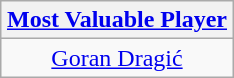<table class=wikitable style="text-align:center; margin:auto">
<tr>
<th><a href='#'>Most Valuable Player</a></th>
</tr>
<tr>
<td> <a href='#'>Goran Dragić</a></td>
</tr>
</table>
